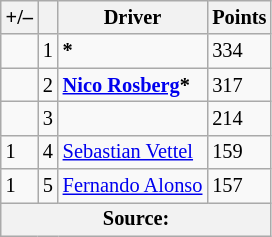<table class="wikitable" style="font-size: 85%;">
<tr>
<th scope="col">+/–</th>
<th scope="col"></th>
<th scope="col">Driver</th>
<th scope="col">Points</th>
</tr>
<tr>
<td></td>
<td align="center">1</td>
<td> <strong>*</strong></td>
<td>334</td>
</tr>
<tr>
<td></td>
<td align="center">2</td>
<td> <strong><a href='#'>Nico Rosberg</a>*</strong></td>
<td>317</td>
</tr>
<tr>
<td></td>
<td align="center">3</td>
<td> </td>
<td>214</td>
</tr>
<tr>
<td> 1</td>
<td align="center">4</td>
<td> <a href='#'>Sebastian Vettel</a></td>
<td>159</td>
</tr>
<tr>
<td> 1</td>
<td align="center">5</td>
<td> <a href='#'>Fernando Alonso</a></td>
<td>157</td>
</tr>
<tr>
<th colspan="4">Source:</th>
</tr>
</table>
